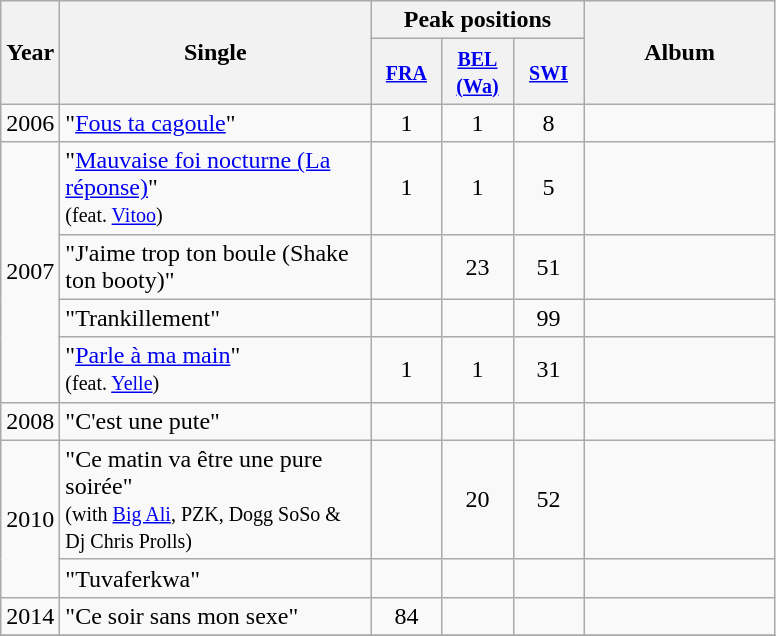<table class="wikitable">
<tr>
<th align="center" rowspan="2" width="10">Year</th>
<th align="center" rowspan="2" width="200">Single</th>
<th align="center" colspan="3" width="30">Peak positions</th>
<th align="center" rowspan="2" width="120">Album</th>
</tr>
<tr>
<th width="40"><small><a href='#'>FRA</a><br></small></th>
<th width="40"><small><a href='#'>BEL <br>(Wa)</a></small></th>
<th width="40"><small><a href='#'>SWI</a></small></th>
</tr>
<tr>
<td>2006</td>
<td>"<a href='#'>Fous ta cagoule</a>"</td>
<td align="center">1</td>
<td align="center">1</td>
<td align="center">8</td>
<td align="center"></td>
</tr>
<tr>
<td rowspan=4>2007</td>
<td>"<a href='#'>Mauvaise foi nocturne (La réponse)</a>"<br><small>(feat. <a href='#'>Vitoo</a>)</small></td>
<td align="center">1</td>
<td align="center">1</td>
<td align="center">5</td>
<td align="center"></td>
</tr>
<tr>
<td>"J'aime trop ton boule (Shake ton booty)"</td>
<td align="center"></td>
<td align="center">23</td>
<td align="center">51</td>
<td align="center"></td>
</tr>
<tr>
<td>"Trankillement"</td>
<td align="center"></td>
<td align="center"></td>
<td align="center">99</td>
<td align="center"></td>
</tr>
<tr>
<td>"<a href='#'>Parle à ma main</a>" <br><small>(feat. <a href='#'>Yelle</a>)</small></td>
<td align="center">1</td>
<td align="center">1</td>
<td align="center">31</td>
<td align="center"></td>
</tr>
<tr>
<td rowspan=1>2008</td>
<td>"C'est une pute"</td>
<td align="center"></td>
<td align="center"></td>
<td align="center"></td>
<td align="center"></td>
</tr>
<tr>
<td rowspan=2>2010</td>
<td>"Ce matin va être une pure soirée"<br><small>(with <a href='#'>Big Ali</a>, PZK, Dogg SoSo & Dj Chris Prolls)</small></td>
<td align="center"></td>
<td align="center">20</td>
<td align="center">52</td>
<td align="center"></td>
</tr>
<tr>
<td>"Tuvaferkwa"</td>
<td align="center"></td>
<td align="center"></td>
<td align="center"></td>
<td align="center"></td>
</tr>
<tr>
<td rowspan=1>2014</td>
<td>"Ce soir sans mon sexe"</td>
<td align="center">84</td>
<td align="center"></td>
<td align="center"></td>
<td align="center"></td>
</tr>
<tr>
</tr>
</table>
